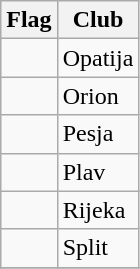<table class="wikitable">
<tr>
<th class="unsortable">Flag</th>
<th>Club</th>
</tr>
<tr>
<td></td>
<td>Opatija</td>
</tr>
<tr>
<td></td>
<td>Orion</td>
</tr>
<tr>
<td></td>
<td>Pesja</td>
</tr>
<tr>
<td></td>
<td>Plav</td>
</tr>
<tr>
<td></td>
<td>Rijeka</td>
</tr>
<tr>
<td></td>
<td>Split</td>
</tr>
<tr>
</tr>
</table>
